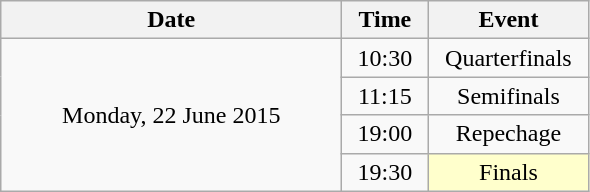<table class = "wikitable" style="text-align:center;">
<tr>
<th width=220>Date</th>
<th width=50>Time</th>
<th width=100>Event</th>
</tr>
<tr>
<td rowspan=4>Monday, 22 June 2015</td>
<td>10:30</td>
<td>Quarterfinals</td>
</tr>
<tr>
<td>11:15</td>
<td>Semifinals</td>
</tr>
<tr>
<td>19:00</td>
<td>Repechage</td>
</tr>
<tr>
<td>19:30</td>
<td bgcolor=ffffcc>Finals</td>
</tr>
</table>
